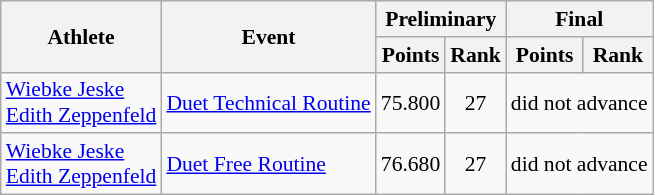<table class=wikitable style="font-size:90%">
<tr>
<th rowspan="2">Athlete</th>
<th rowspan="2">Event</th>
<th colspan="2">Preliminary</th>
<th colspan="2">Final</th>
</tr>
<tr>
<th>Points</th>
<th>Rank</th>
<th>Points</th>
<th>Rank</th>
</tr>
<tr>
<td rowspan="1"><a href='#'>Wiebke Jeske</a><br><a href='#'>Edith Zeppenfeld</a></td>
<td><a href='#'>Duet Technical Routine</a></td>
<td align=center>75.800</td>
<td align=center>27</td>
<td align=center colspan=2>did not advance</td>
</tr>
<tr>
<td rowspan="1"><a href='#'>Wiebke Jeske</a><br><a href='#'>Edith Zeppenfeld</a></td>
<td><a href='#'>Duet Free Routine</a></td>
<td align=center>76.680</td>
<td align=center>27</td>
<td align=center colspan=2>did not advance</td>
</tr>
</table>
